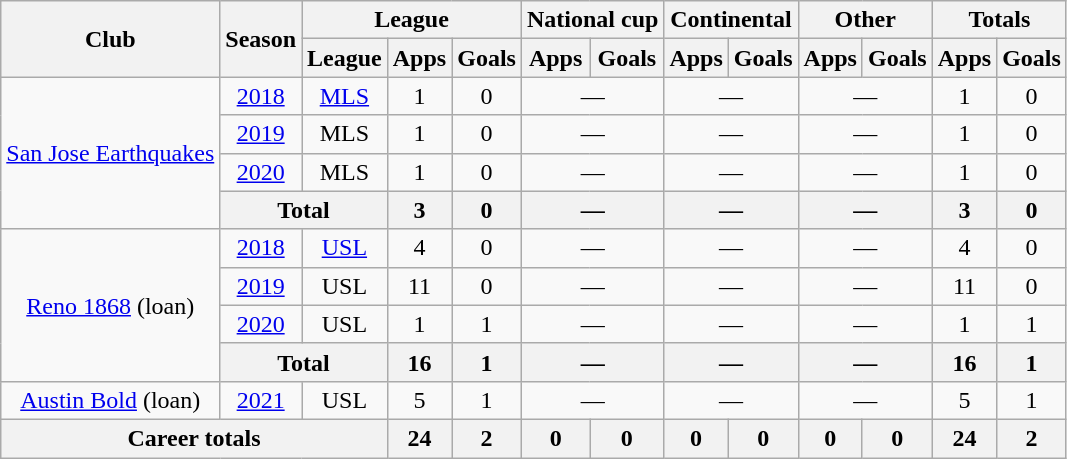<table class="wikitable" Style="text-align: center">
<tr>
<th rowspan="2">Club</th>
<th rowspan="2">Season</th>
<th colspan="3">League</th>
<th colspan="2">National cup</th>
<th colspan="2">Continental</th>
<th colspan="2">Other</th>
<th colspan="2">Totals</th>
</tr>
<tr>
<th>League</th>
<th>Apps</th>
<th>Goals</th>
<th>Apps</th>
<th>Goals</th>
<th>Apps</th>
<th>Goals</th>
<th>Apps</th>
<th>Goals</th>
<th>Apps</th>
<th>Goals</th>
</tr>
<tr>
<td rowspan="4"><a href='#'>San Jose Earthquakes</a></td>
<td><a href='#'>2018</a></td>
<td><a href='#'>MLS</a></td>
<td>1</td>
<td>0</td>
<td colspan="2">—</td>
<td colspan="2">—</td>
<td colspan="2">—</td>
<td>1</td>
<td>0</td>
</tr>
<tr>
<td><a href='#'>2019</a></td>
<td>MLS</td>
<td>1</td>
<td>0</td>
<td colspan="2">—</td>
<td colspan="2">—</td>
<td colspan="2">—</td>
<td>1</td>
<td>0</td>
</tr>
<tr>
<td><a href='#'>2020</a></td>
<td>MLS</td>
<td>1</td>
<td>0</td>
<td colspan="2">—</td>
<td colspan="2">—</td>
<td colspan="2">—</td>
<td>1</td>
<td>0</td>
</tr>
<tr>
<th colspan="2">Total</th>
<th>3</th>
<th>0</th>
<th colspan="2">—</th>
<th colspan="2">—</th>
<th colspan="2">—</th>
<th>3</th>
<th>0</th>
</tr>
<tr>
<td rowspan="4"><a href='#'>Reno 1868</a> (loan)</td>
<td><a href='#'>2018</a></td>
<td><a href='#'>USL</a></td>
<td>4</td>
<td>0</td>
<td colspan="2">—</td>
<td colspan="2">—</td>
<td colspan="2">—</td>
<td>4</td>
<td>0</td>
</tr>
<tr>
<td><a href='#'>2019</a></td>
<td>USL</td>
<td>11</td>
<td>0</td>
<td colspan="2">—</td>
<td colspan="2">—</td>
<td colspan="2">—</td>
<td>11</td>
<td>0</td>
</tr>
<tr>
<td><a href='#'>2020</a></td>
<td>USL</td>
<td>1</td>
<td>1</td>
<td colspan="2">—</td>
<td colspan="2">—</td>
<td colspan="2">—</td>
<td>1</td>
<td>1</td>
</tr>
<tr>
<th colspan="2">Total</th>
<th>16</th>
<th>1</th>
<th colspan="2">—</th>
<th colspan="2">—</th>
<th colspan="2">—</th>
<th>16</th>
<th>1</th>
</tr>
<tr>
<td><a href='#'>Austin Bold</a> (loan)</td>
<td><a href='#'>2021</a></td>
<td>USL</td>
<td>5</td>
<td>1</td>
<td colspan="2">—</td>
<td colspan="2">—</td>
<td colspan="2">—</td>
<td>5</td>
<td>1</td>
</tr>
<tr>
<th colspan="3">Career totals</th>
<th>24</th>
<th>2</th>
<th>0</th>
<th>0</th>
<th>0</th>
<th>0</th>
<th>0</th>
<th>0</th>
<th>24</th>
<th>2</th>
</tr>
</table>
